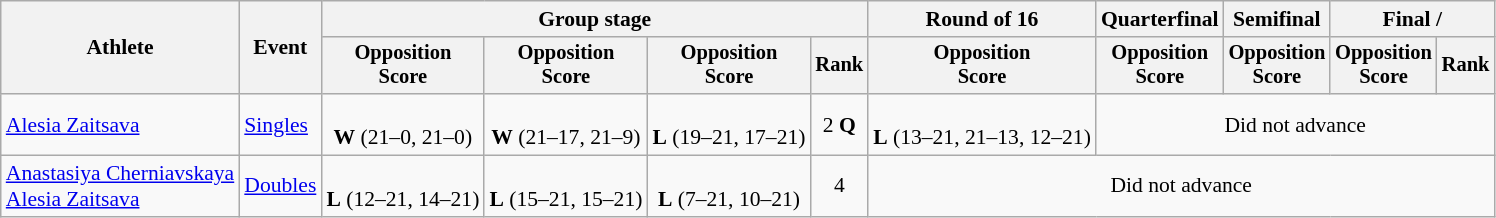<table class="wikitable" style="font-size:90%">
<tr>
<th rowspan=2>Athlete</th>
<th rowspan=2>Event</th>
<th colspan=4>Group stage</th>
<th>Round of 16</th>
<th>Quarterfinal</th>
<th>Semifinal</th>
<th colspan=2>Final / </th>
</tr>
<tr style="font-size:95%">
<th>Opposition<br>Score</th>
<th>Opposition<br>Score</th>
<th>Opposition<br>Score</th>
<th>Rank</th>
<th>Opposition<br>Score</th>
<th>Opposition<br>Score</th>
<th>Opposition<br>Score</th>
<th>Opposition<br>Score</th>
<th>Rank</th>
</tr>
<tr align=center>
<td align=left><a href='#'>Alesia Zaitsava</a></td>
<td align=left><a href='#'>Singles</a></td>
<td><br><strong>W</strong> (21–0, 21–0) </td>
<td><br><strong>W</strong> (21–17, 21–9)</td>
<td><br><strong>L</strong> (19–21, 17–21)</td>
<td>2 <strong>Q</strong></td>
<td><br><strong>L</strong> (13–21, 21–13, 12–21)</td>
<td colspan="4">Did not advance</td>
</tr>
<tr align=center>
<td align=left><a href='#'>Anastasiya Cherniavskaya</a><br><a href='#'>Alesia Zaitsava</a></td>
<td align=left><a href='#'>Doubles</a></td>
<td><br><strong>L</strong> (12–21, 14–21)</td>
<td><br><strong>L</strong> (15–21, 15–21)</td>
<td><br><strong>L</strong> (7–21, 10–21)</td>
<td>4</td>
<td colspan="5">Did not advance</td>
</tr>
</table>
